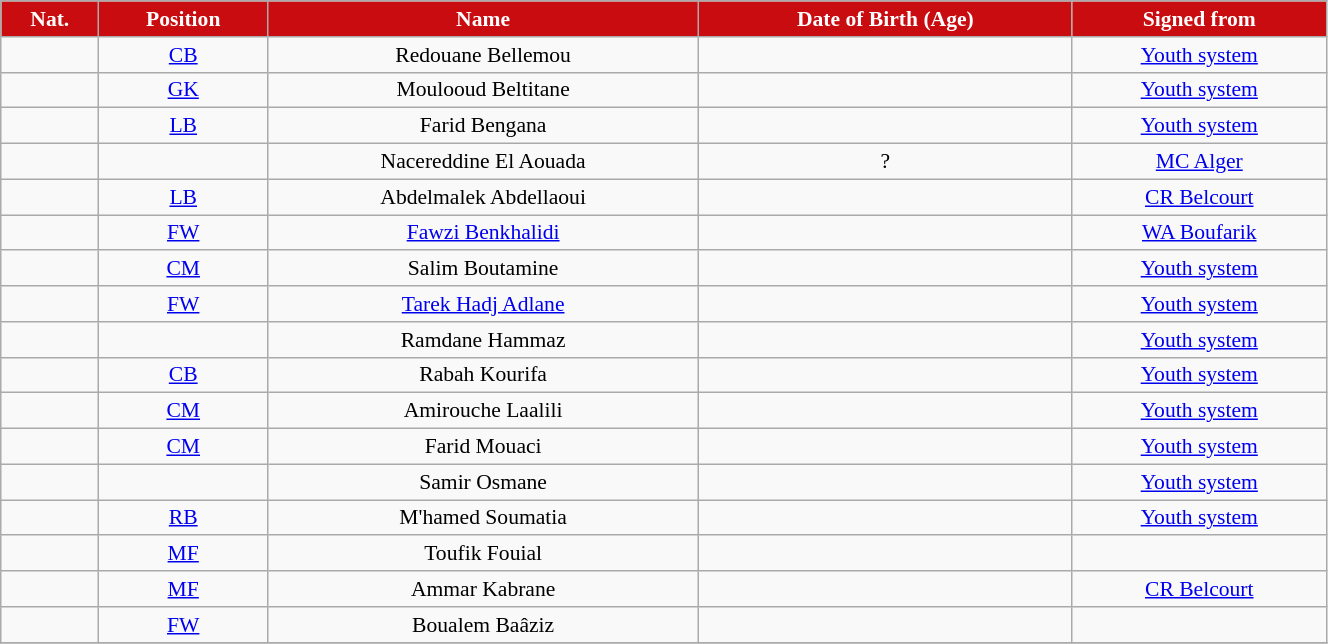<table class="wikitable" style="text-align:center; font-size:90%; width:70%">
<tr>
<th style="background:#c90c0f; color:white; text-align:center;">Nat.</th>
<th style="background:#c90c0f; color:white; text-align:center;">Position</th>
<th style="background:#c90c0f; color:white; text-align:center;">Name</th>
<th style="background:#c90c0f; color:white; text-align:center;">Date of Birth (Age)</th>
<th style="background:#c90c0f; color:white; text-align:center;">Signed from</th>
</tr>
<tr>
<td></td>
<td><a href='#'>CB</a></td>
<td>Redouane Bellemou</td>
<td></td>
<td><a href='#'>Youth system</a></td>
</tr>
<tr>
<td></td>
<td><a href='#'>GK</a></td>
<td>Moulooud Beltitane</td>
<td></td>
<td><a href='#'>Youth system</a></td>
</tr>
<tr>
<td></td>
<td><a href='#'>LB</a></td>
<td>Farid Bengana</td>
<td></td>
<td><a href='#'>Youth system</a></td>
</tr>
<tr>
<td></td>
<td></td>
<td>Nacereddine El Aouada</td>
<td>?</td>
<td> <a href='#'>MC Alger</a></td>
</tr>
<tr>
<td></td>
<td><a href='#'>LB</a></td>
<td>Abdelmalek Abdellaoui</td>
<td></td>
<td> <a href='#'>CR Belcourt</a></td>
</tr>
<tr>
<td></td>
<td><a href='#'>FW</a></td>
<td><a href='#'>Fawzi Benkhalidi</a></td>
<td></td>
<td> <a href='#'>WA Boufarik</a></td>
</tr>
<tr>
<td></td>
<td><a href='#'>CM</a></td>
<td>Salim Boutamine</td>
<td></td>
<td><a href='#'>Youth system</a></td>
</tr>
<tr>
<td></td>
<td><a href='#'>FW</a></td>
<td><a href='#'>Tarek Hadj Adlane</a></td>
<td></td>
<td><a href='#'>Youth system</a></td>
</tr>
<tr>
<td></td>
<td></td>
<td>Ramdane Hammaz</td>
<td></td>
<td><a href='#'>Youth system</a></td>
</tr>
<tr>
<td></td>
<td><a href='#'>CB</a></td>
<td>Rabah Kourifa</td>
<td></td>
<td><a href='#'>Youth system</a></td>
</tr>
<tr>
<td></td>
<td><a href='#'>CM</a></td>
<td>Amirouche Laalili</td>
<td></td>
<td><a href='#'>Youth system</a></td>
</tr>
<tr>
<td></td>
<td><a href='#'>CM</a></td>
<td>Farid Mouaci</td>
<td></td>
<td><a href='#'>Youth system</a></td>
</tr>
<tr>
<td></td>
<td></td>
<td>Samir Osmane</td>
<td></td>
<td><a href='#'>Youth system</a></td>
</tr>
<tr>
<td></td>
<td><a href='#'>RB</a></td>
<td>M'hamed Soumatia</td>
<td></td>
<td><a href='#'>Youth system</a></td>
</tr>
<tr>
<td></td>
<td><a href='#'>MF</a></td>
<td>Toufik Fouial</td>
<td></td>
<td></td>
</tr>
<tr>
<td></td>
<td><a href='#'>MF</a></td>
<td>Ammar Kabrane</td>
<td></td>
<td><a href='#'>CR Belcourt</a></td>
</tr>
<tr>
<td></td>
<td><a href='#'>FW</a></td>
<td>Boualem Baâziz</td>
<td></td>
<td></td>
</tr>
<tr>
</tr>
</table>
